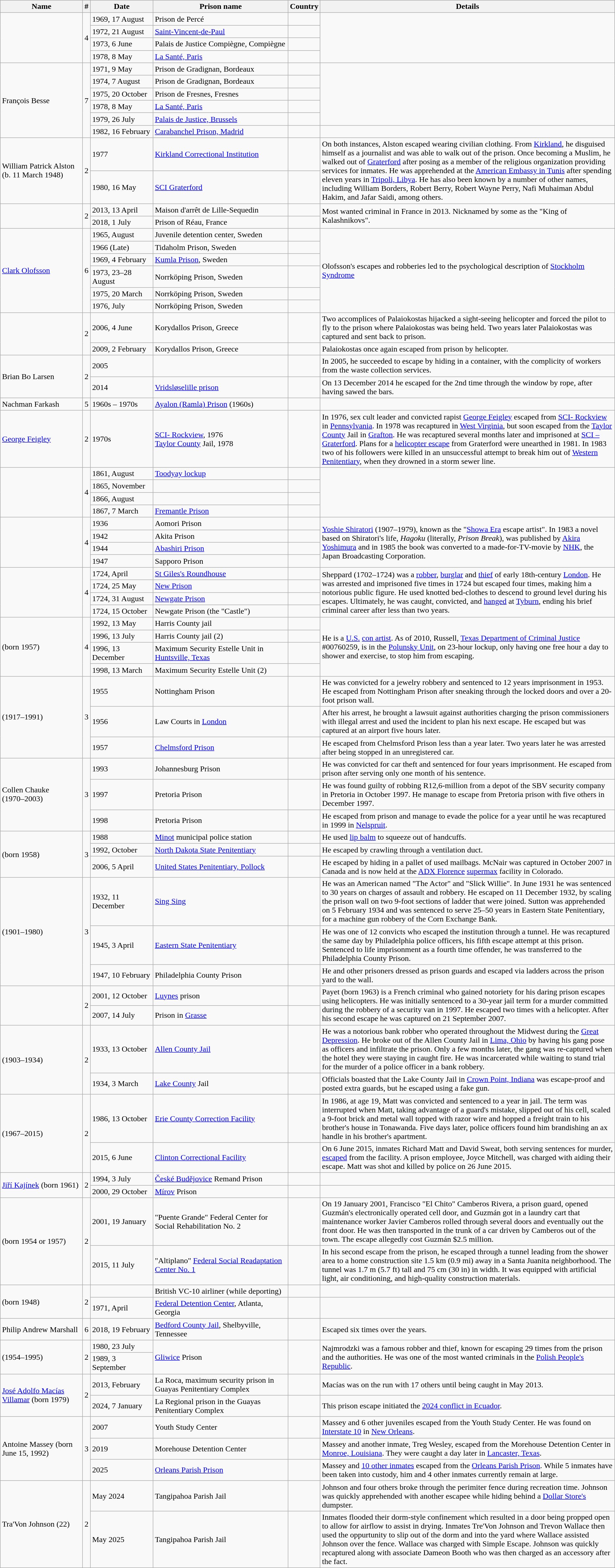<table class="wikitable sortable">
<tr>
<th style="width:120pt" class="unsortable">Name</th>
<th>#</th>
<th style="width:90pt">Date</th>
<th style="width:200pt">Prison name</th>
<th>Country</th>
<th class="unsortable">Details</th>
</tr>
<tr>
<td rowspan=4></td>
<td rowspan=4>4</td>
<td>1969, 17 August</td>
<td>Prison de Percé</td>
<td></td>
<td rowspan=4></td>
</tr>
<tr>
<td>1972, 21 August</td>
<td><a href='#'>Saint-Vincent-de-Paul</a></td>
<td></td>
</tr>
<tr>
<td>1973, 6 June</td>
<td>Palais de Justice Compiègne, Compiègne</td>
<td></td>
</tr>
<tr>
<td>1978, 8 May</td>
<td><a href='#'>La Santé, Paris</a></td>
<td></td>
</tr>
<tr>
<td rowspan=6>François Besse</td>
<td rowspan=6>7</td>
<td>1971, 9 May</td>
<td>Prison de Gradignan, Bordeaux</td>
<td></td>
</tr>
<tr>
<td>1974, 7 August</td>
<td>Prison de Gradignan, Bordeaux</td>
<td></td>
</tr>
<tr>
<td>1975, 20 October</td>
<td>Prison de Fresnes, Fresnes</td>
<td></td>
</tr>
<tr>
<td>1978, 8 May</td>
<td><a href='#'>La Santé, Paris</a></td>
<td></td>
</tr>
<tr>
<td>1979, 26 July</td>
<td><a href='#'>Palais de Justice, Brussels</a></td>
<td></td>
</tr>
<tr>
<td>1982, 16 February</td>
<td><a href='#'>Carabanchel Prison, Madrid</a></td>
<td></td>
<td></td>
</tr>
<tr>
<td rowspan="2">William Patrick Alston (b. 11 March 1948)</td>
<td rowspan="2">2</td>
<td>1977</td>
<td><a href='#'>Kirkland Correctional Institution</a></td>
<td></td>
<td rowspan="2">On both instances, Alston escaped wearing civilian clothing. From <a href='#'>Kirkland</a>, he disguised himself as a journalist and was able to walk out of the prison. Once becoming a Muslim, he walked out of <a href='#'>Graterford</a> after posing as a member of the religious organization providing services for inmates. He was apprehended at the <a href='#'>American Embassy in Tunis</a> after spending eleven years in <a href='#'>Tripoli, Libya</a>. He has also been known by a number of other names, including William Borders, Robert Berry, Robert Wayne Perry, Nafi Muhaiman Abdul Hakim, and Jafar Saidi, among others.</td>
</tr>
<tr>
<td>1980, 16 May</td>
<td><a href='#'>SCI Graterford</a></td>
<td></td>
</tr>
<tr>
<td rowspan=2></td>
<td rowspan=2>2</td>
<td>2013, 13 April</td>
<td>Maison d'arrêt de Lille-Sequedin</td>
<td></td>
<td rowspan=2>Most wanted criminal in France in 2013. Nicknamed by some as the "King of Kalashnikovs".</td>
</tr>
<tr>
<td>2018, 1 July</td>
<td>Prison of Réau, France</td>
<td></td>
</tr>
<tr>
<td rowspan=6><a href='#'>Clark Olofsson</a></td>
<td rowspan=6>6</td>
<td>1965, August</td>
<td>Juvenile detention center, Sweden</td>
<td></td>
<td rowspan=6>Olofsson's escapes and robberies led to the psychological description of <a href='#'>Stockholm Syndrome</a></td>
</tr>
<tr>
<td>1966 (Late)</td>
<td>Tidaholm Prison, Sweden</td>
<td></td>
</tr>
<tr>
<td>1969, 4 February</td>
<td><a href='#'>Kumla Prison</a>, Sweden</td>
<td></td>
</tr>
<tr>
<td>1973, 23–28 August</td>
<td>Norrköping Prison, Sweden</td>
<td></td>
</tr>
<tr>
<td>1975, 20 March</td>
<td>Norrköping Prison, Sweden</td>
<td></td>
</tr>
<tr>
<td>1976, July</td>
<td>Norrköping Prison, Sweden</td>
<td></td>
</tr>
<tr>
<td rowspan=2></td>
<td rowspan=2>2</td>
<td>2006, 4 June</td>
<td>Korydallos Prison, Greece</td>
<td></td>
<td>Two accomplices of Palaiokostas hijacked a sight-seeing helicopter and forced the pilot to fly to the prison where Palaiokostas was being held. Two years later Palaiokostas was captured and sent back to prison.</td>
</tr>
<tr>
<td>2009, 2 February</td>
<td>Korydallos Prison, Greece</td>
<td></td>
<td>Palaiokostas once again escaped from prison by helicopter.</td>
</tr>
<tr>
<td rowspan=2>Brian Bo Larsen</td>
<td rowspan=2>2</td>
<td>2005</td>
<td></td>
<td></td>
<td>In 2005, he succeeded to escape by hiding in a container, with the complicity of workers from the waste collection services.</td>
</tr>
<tr>
<td>2014</td>
<td><a href='#'>Vridsløselille prison</a></td>
<td></td>
<td>On 13 December 2014 he escaped for the 2nd time through the window by rope, after having sawed the bars.</td>
</tr>
<tr>
<td rowspan=1>Nachman Farkash</td>
<td>5</td>
<td>1960s – 1970s</td>
<td><a href='#'>Ayalon (Ramla) Prison</a> (1960s)</td>
<td></td>
<td></td>
</tr>
<tr>
<td><a href='#'>George Feigley</a></td>
<td>2</td>
<td>1970s</td>
<td><a href='#'>SCI- Rockview</a>, 1976<br><a href='#'>Taylor County</a> Jail, 1978</td>
<td></td>
<td>In 1976, sex cult leader and convicted rapist <a href='#'>George Feigley</a> escaped from <a href='#'>SCI- Rockview</a> in <a href='#'>Pennsylvania</a>. In 1978 was recaptured in <a href='#'>West Virginia</a>, but soon escaped from the <a href='#'>Taylor County</a> Jail in <a href='#'>Grafton</a>. He was recaptured several months later and imprisoned at <a href='#'>SCI – Graterford</a>. Plans for a <a href='#'>helicopter escape</a> from Graterford were unearthed in 1981. In 1983 two of his followers were killed in an unsuccessful attempt to break him out of <a href='#'>Western Penitentiary</a>, when they drowned in a storm sewer line.</td>
</tr>
<tr>
<td rowspan=4></td>
<td rowspan=4>4</td>
<td>1861, August</td>
<td><a href='#'>Toodyay lockup</a></td>
<td></td>
<td rowspan=4></td>
</tr>
<tr>
<td>1865, November</td>
<td></td>
<td></td>
</tr>
<tr>
<td>1866, August</td>
<td></td>
<td></td>
</tr>
<tr>
<td>1867, 7 March</td>
<td><a href='#'>Fremantle Prison</a></td>
<td></td>
</tr>
<tr>
<td rowspan=4></td>
<td rowspan=4>4</td>
<td>1936</td>
<td>Aomori Prison</td>
<td></td>
<td rowspan=4><a href='#'>Yoshie Shiratori</a> (1907–1979), known as the "<a href='#'>Showa Era</a> escape artist". In 1983 a novel based on Shiratori's life, <em>Hagoku</em> (literally, <em>Prison Break</em>), was published by <a href='#'>Akira Yoshimura</a> and in 1985 the book was converted to a made-for-TV-movie by <a href='#'>NHK</a>, the Japan Broadcasting Corporation.</td>
</tr>
<tr>
<td>1942</td>
<td>Akita Prison</td>
<td></td>
</tr>
<tr>
<td>1944</td>
<td><a href='#'>Abashiri Prison</a></td>
<td></td>
</tr>
<tr>
<td>1947</td>
<td>Sapporo Prison</td>
<td></td>
</tr>
<tr>
<td rowspan=4></td>
<td rowspan=4>4</td>
<td>1724, April</td>
<td><a href='#'>St Giles's Roundhouse</a></td>
<td></td>
<td rowspan=4>Sheppard (1702–1724) was a <a href='#'>robber</a>, <a href='#'>burglar</a> and <a href='#'>thief</a> of early 18th-century <a href='#'>London</a>. He was arrested and imprisoned five times in 1724 but escaped four times, making him a notorious public figure. He used knotted bed-clothes to descend to ground level during his escapes. Ultimately, he was caught, convicted, and <a href='#'>hanged</a> at <a href='#'>Tyburn</a>, ending his brief criminal career after less than two years.</td>
</tr>
<tr>
<td>1724, 25 May</td>
<td><a href='#'>New Prison</a></td>
<td></td>
</tr>
<tr>
<td>1724, 31 August</td>
<td><a href='#'>Newgate Prison</a></td>
<td></td>
</tr>
<tr>
<td>1724, 15 October</td>
<td>Newgate Prison (the "Castle")</td>
<td></td>
</tr>
<tr>
<td rowspan=4> (born 1957)</td>
<td rowspan=4>4</td>
<td>1992, 13 May</td>
<td>Harris County jail</td>
<td></td>
<td rowspan=4>He is a <a href='#'>U.S.</a> <a href='#'>con artist</a>. As of 2010, Russell, <a href='#'>Texas Department of Criminal Justice</a> #00760259, is in the <a href='#'>Polunsky Unit</a>, on 23-hour lockup, only having one free hour a day to shower and exercise, to stop him from escaping.</td>
</tr>
<tr>
<td>1996, 13 July</td>
<td>Harris County jail (2)</td>
<td></td>
</tr>
<tr>
<td>1996, 13 December</td>
<td>Maximum Security Estelle Unit in <a href='#'>Huntsville, Texas</a></td>
<td></td>
</tr>
<tr>
<td>1998, 13 March</td>
<td>Maximum Security Estelle Unit (2)</td>
<td></td>
</tr>
<tr>
<td rowspan=3> (1917–1991)</td>
<td rowspan=3>3</td>
<td>1955</td>
<td>Nottingham Prison</td>
<td></td>
<td>He was convicted for a jewelry robbery and sentenced to 12 years imprisonment in 1953. He escaped from Nottingham Prison after sneaking through the locked doors and over a 20-foot prison wall.</td>
</tr>
<tr>
<td>1956</td>
<td>Law Courts in <a href='#'>London</a></td>
<td></td>
<td>After his arrest, he brought a lawsuit against authorities charging the prison commissioners with illegal arrest and used the incident to plan his next escape. He escaped but was captured at an airport five hours later.</td>
</tr>
<tr>
<td>1957</td>
<td><a href='#'>Chelmsford Prison</a></td>
<td></td>
<td>He escaped from Chelmsford Prison less than a year later. Two years later he was arrested after being stopped in an unregistered car.</td>
</tr>
<tr>
<td rowspan=3>Collen Chauke<br>(1970–2003)</td>
<td rowspan=3>3</td>
<td>1993</td>
<td>Johannesburg Prison</td>
<td></td>
<td>He was convicted for car theft and sentenced for four years imprisonment. He escaped from prison after serving only one month of his sentence.</td>
</tr>
<tr>
<td>1997</td>
<td>Pretoria Prison</td>
<td></td>
<td>He was found guilty of robbing R12,6-million from a depot of the SBV security company in Pretoria in October 1997. He manage to escape from Pretoria prison with five others in December 1997.</td>
</tr>
<tr>
<td>1998</td>
<td>Pretoria Prison</td>
<td></td>
<td>He escaped from prison and manage to evade the police for a year until he was recaptured in 1999 in <a href='#'>Nelspruit</a>.</td>
</tr>
<tr>
<td rowspan=3> (born 1958)</td>
<td rowspan=3>3</td>
<td>1988</td>
<td><a href='#'>Minot</a> municipal police station</td>
<td></td>
<td>He used <a href='#'>lip balm</a> to squeeze out of handcuffs.</td>
</tr>
<tr>
<td>1992, October</td>
<td><a href='#'>North Dakota State Penitentiary</a></td>
<td></td>
<td>He escaped by crawling through a ventilation duct.</td>
</tr>
<tr>
<td>2006, 5 April</td>
<td><a href='#'>United States Penitentiary, Pollock</a></td>
<td></td>
<td>He escaped by hiding in a pallet of used mailbags. McNair was captured in October 2007 in Canada and is now held at the <a href='#'>ADX Florence</a> <a href='#'>supermax</a> facility in Colorado.</td>
</tr>
<tr>
<td rowspan=3> (1901–1980)</td>
<td rowspan=3>3</td>
<td>1932, 11 December</td>
<td><a href='#'>Sing Sing</a></td>
<td></td>
<td>He was an American named "The Actor" and "Slick Willie". In June 1931 he was sentenced to 30 years on charges of assault and robbery. He escaped on 11 December 1932, by scaling the prison wall on two 9-foot sections of ladder that were joined. Sutton was apprehended on 5 February 1934 and was sentenced to serve 25–50 years in Eastern State Penitentiary, for a machine gun robbery of the Corn Exchange Bank.</td>
</tr>
<tr>
<td>1945, 3 April</td>
<td><a href='#'>Eastern State Penitentiary</a></td>
<td></td>
<td>He was one of 12 convicts who escaped the institution through a tunnel. He was recaptured the same day by Philadelphia police officers, his fifth escape attempt at this prison. Sentenced to life imprisonment as a fourth time offender, he was transferred to the Philadelphia County Prison.</td>
</tr>
<tr>
<td>1947, 10 February</td>
<td>Philadelphia County Prison</td>
<td></td>
<td>He and other prisoners dressed as prison guards and escaped via ladders across the prison yard to the wall.</td>
</tr>
<tr>
<td rowspan=2></td>
<td rowspan=2>2</td>
<td>2001, 12 October</td>
<td><a href='#'>Luynes</a> prison</td>
<td></td>
<td rowspan=2>Payet (born 1963) is a French criminal who gained notoriety for his daring prison escapes using helicopters. He was initially sentenced to a 30-year jail term for a murder committed during the robbery of a security van in 1997. He escaped two times with a helicopter. After his second escape he was captured on 21 September 2007.</td>
</tr>
<tr>
<td>2007, 14 July</td>
<td>Prison in <a href='#'>Grasse</a></td>
<td></td>
</tr>
<tr>
<td rowspan=2> (1903–1934)</td>
<td rowspan=2>2</td>
<td>1933, 13 October</td>
<td><a href='#'>Allen County Jail</a></td>
<td></td>
<td>He was a notorious bank robber who operated throughout the Midwest during the <a href='#'>Great Depression</a>. He broke out of the Allen County Jail in <a href='#'>Lima, Ohio</a> by having his gang pose as officers and infiltrate the prison. Only a few months later, the gang was re-captured when the hotel they were staying in caught fire. He was incarcerated while waiting to stand trial for the murder of a police officer in a bank robbery.</td>
</tr>
<tr>
<td>1934, 3 March</td>
<td><a href='#'>Lake County</a> Jail</td>
<td></td>
<td>Officials boasted that the Lake County Jail in <a href='#'>Crown Point, Indiana</a> was escape-proof and posted extra guards, but he escaped using a fake gun.</td>
</tr>
<tr>
<td rowspan=2> (1967–2015)</td>
<td rowspan=2>2</td>
<td>1986, 13 October</td>
<td><a href='#'>Erie County Correction Facility</a></td>
<td></td>
<td>In 1986, at age 19, Matt was convicted and sentenced to a year in jail. The term was interrupted when Matt, taking advantage of a guard's mistake, slipped out of his cell, scaled a 9-foot brick and metal wall topped with razor wire and hopped a freight train to his brother's house in Tonawanda. Five days later, police officers found him brandishing an ax handle in his brother's apartment.</td>
</tr>
<tr>
<td>2015, 6 June</td>
<td><a href='#'>Clinton Correctional Facility</a></td>
<td></td>
<td>On 6 June 2015, inmates Richard Matt and David Sweat, both serving sentences for murder, <a href='#'>escaped</a> from the facility. A prison employee, Joyce Mitchell, was charged with aiding their escape. Matt was shot and killed by police on 26 June 2015.</td>
</tr>
<tr>
<td rowspan=2><a href='#'>Jiří Kajínek</a> (born 1961)</td>
<td rowspan=2>2</td>
<td>1994, 3 July</td>
<td><a href='#'>České Budějovice</a> Remand Prison</td>
<td></td>
<td></td>
</tr>
<tr>
<td>2000, 29 October</td>
<td><a href='#'>Mírov</a> Prison</td>
<td></td>
<td></td>
</tr>
<tr>
<td rowspan=2> (born 1954 or 1957)</td>
<td rowspan=2>2</td>
<td>2001, 19 January</td>
<td>"Puente Grande" Federal Center for Social Rehabilitation No. 2</td>
<td></td>
<td>On 19 January 2001, Francisco "El Chito" Camberos Rivera, a prison guard, opened Guzmán's electronically operated cell door, and Guzmán got in a laundry cart that maintenance worker Javier Camberos rolled through several doors and eventually out the front door. He was then transported in the trunk of a car driven by Camberos out of the town. The escape allegedly cost Guzmán $2.5 million.</td>
</tr>
<tr>
<td>2015, 11 July</td>
<td>"Altiplano" <a href='#'>Federal Social Readaptation Center No. 1</a></td>
<td></td>
<td>In his second escape from the prison, he escaped through a tunnel leading from the shower area to a home construction site 1.5 km (0.9 mi) away in a Santa Juanita neighborhood.  The tunnel was 1.7 m (5.7 ft) tall and 75 cm (30 in) in width. It was equipped with artificial light, air conditioning, and high-quality construction materials.</td>
</tr>
<tr>
<td rowspan=2> (born 1948)</td>
<td rowspan=2>2</td>
<td></td>
<td>British VC-10 airliner (while deporting)</td>
<td></td>
<td></td>
</tr>
<tr>
<td>1971, April</td>
<td><a href='#'>Federal Detention Center</a>, Atlanta, Georgia</td>
<td></td>
<td></td>
</tr>
<tr>
<td>Philip Andrew Marshall</td>
<td>6</td>
<td>2018, 19 February</td>
<td><a href='#'>Bedford County Jail</a>, Shelbyville, Tennessee</td>
<td></td>
<td>Escaped six times over the years.</td>
</tr>
<tr>
<td rowspan=2> (1954–1995)</td>
<td rowspan=2>2</td>
<td>1980, 23 July</td>
<td rowspan=2><a href='#'>Gliwice</a> Prison</td>
<td rowspan=2></td>
<td rowspan=2>Najmrodzki was a famous robber and thief, known for escaping 29 times from the prison and the authorities. He was one of the most wanted criminals in the <a href='#'>Polish People's Republic</a>.</td>
</tr>
<tr>
<td>1989, 3 September</td>
</tr>
<tr>
<td rowspan="2"><a href='#'>José Adolfo Macías Villamar</a> (born 1979)</td>
<td rowspan="2">2</td>
<td>2013, February</td>
<td>La Roca, maximum security prison in Guayas Penitentiary Complex</td>
<td></td>
<td>Macías was on the run with 17 others until being caught in May 2013.</td>
</tr>
<tr>
<td>2024, 7 January</td>
<td>La Regional prison in the Guayas Penitentiary Complex</td>
<td></td>
<td>This prison escape initiated the <a href='#'>2024 conflict in Ecuador</a>.</td>
</tr>
<tr>
<td rowspan="3">Antoine Massey (born June 15, 1992)</td>
<td rowspan="3">3</td>
<td>2007</td>
<td>Youth Study Center</td>
<td></td>
<td>Massey and 6 other juveniles escaped from the Youth Study Center. He was found on <a href='#'>Interstate 10</a> in <a href='#'>New Orleans</a>.</td>
</tr>
<tr>
<td>2019</td>
<td>Morehouse Detention Center</td>
<td></td>
<td>Massey and another inmate, Treg Wesley, escaped from the Morehouse Detention Center in <a href='#'>Monroe, Louisiana</a>. They were caught a day later in <a href='#'>Lancaster, Texas</a>.</td>
</tr>
<tr>
<td>2025</td>
<td><a href='#'>Orleans Parish Prison</a></td>
<td></td>
<td>Massey and <a href='#'>10 other inmates</a> escaped from the <a href='#'>Orleans Parish Prison</a>. While 5 inmates have been taken into custody, him and 4 other inmates currently remain at large.</td>
</tr>
<tr>
<td rowspan="2">Tra'Von Johnson (22)</td>
<td rowspan="2">2</td>
<td>May 2024</td>
<td>Tangipahoa Parish Jail</td>
<td></td>
<td>Johnson and four others broke through the perimiter fence during recreation time. Johnson was quickly apprehended with another escapee while hiding behind a <a href='#'>Dollar Store's</a> dumpster.</td>
</tr>
<tr>
<td>May 2025</td>
<td>Tangipahoa Parish Jail</td>
<td></td>
<td>Inmates flooded their dorm-style confinement which resulted in a door being propped open to allow for airflow to assist in drying.  Inmates Tre'Von Johnson and Trevon Wallace then used the oppurtunity to slip out of the dorm and into the yard where Wallace assisted Johnson over the fence. Wallace was charged with Simple Escape. Johnson was quickly recaptured along with associate Dameon Booth who was then charged as an accessory after the fact.</td>
</tr>
</table>
